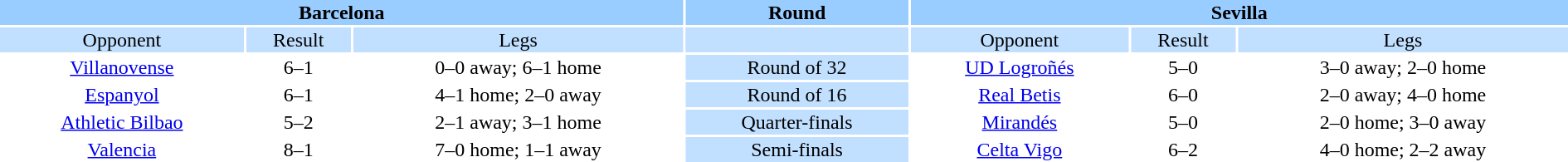<table width="100%" style="text-align:center">
<tr valign=top bgcolor=#99ccff>
<th colspan=3 style="width:1*">Barcelona</th>
<th><strong>Round</strong></th>
<th colspan=3 style="width:1*">Sevilla</th>
</tr>
<tr valign=top bgcolor=#c1e0ff>
<td>Opponent</td>
<td>Result</td>
<td>Legs</td>
<td bgcolor=#c1e0ff></td>
<td>Opponent</td>
<td>Result</td>
<td>Legs</td>
</tr>
<tr>
<td><a href='#'>Villanovense</a></td>
<td>6–1</td>
<td>0–0 away; 6–1 home</td>
<td bgcolor="#c1e0ff">Round of 32</td>
<td><a href='#'>UD Logroñés</a></td>
<td>5–0</td>
<td>3–0 away; 2–0 home</td>
</tr>
<tr>
<td><a href='#'>Espanyol</a></td>
<td>6–1</td>
<td>4–1 home; 2–0 away</td>
<td bgcolor="#c1e0ff">Round of 16</td>
<td><a href='#'>Real Betis</a></td>
<td>6–0</td>
<td>2–0 away; 4–0 home</td>
</tr>
<tr>
<td><a href='#'>Athletic Bilbao</a></td>
<td>5–2</td>
<td>2–1 away; 3–1 home</td>
<td bgcolor="#c1e0ff">Quarter-finals</td>
<td><a href='#'>Mirandés</a></td>
<td>5–0</td>
<td>2–0 home; 3–0 away</td>
</tr>
<tr>
<td><a href='#'>Valencia</a></td>
<td>8–1</td>
<td>7–0 home; 1–1 away</td>
<td bgcolor="#c1e0ff">Semi-finals</td>
<td><a href='#'>Celta Vigo</a></td>
<td>6–2</td>
<td>4–0 home; 2–2 away</td>
</tr>
</table>
